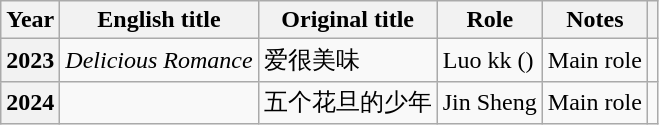<table class="wikitable plainrowheaders sortable">
<tr>
<th scope="col">Year</th>
<th scope="col">English title</th>
<th scope="col">Original title</th>
<th scope="col">Role</th>
<th scope="col">Notes</th>
<th scope="col" class="unsortable"></th>
</tr>
<tr>
<th scope="row">2023</th>
<td><em>Delicious Romance</em></td>
<td>爱很美味</td>
<td>Luo kk ()</td>
<td>Main role</td>
<td style="text-align:center"></td>
</tr>
<tr>
<th scope="row">2024</th>
<td></td>
<td>五个花旦的少年</td>
<td>Jin Sheng</td>
<td>Main role</td>
<td style="text-align:center"></td>
</tr>
</table>
